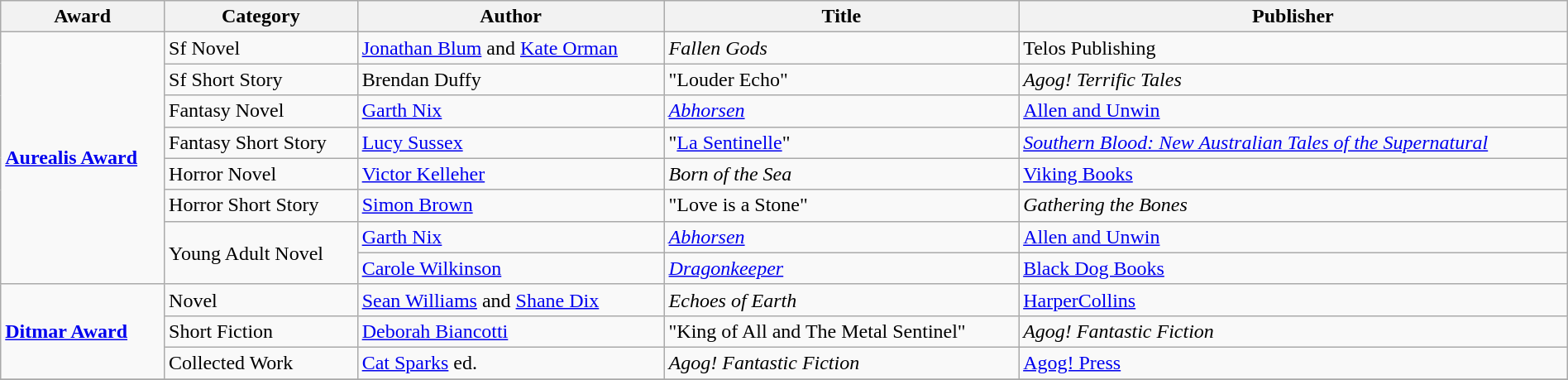<table class="wikitable" width=100%>
<tr>
<th>Award</th>
<th>Category</th>
<th>Author</th>
<th>Title</th>
<th>Publisher</th>
</tr>
<tr>
<td rowspan=8><strong><a href='#'>Aurealis Award</a></strong></td>
<td>Sf Novel</td>
<td><a href='#'>Jonathan Blum</a> and <a href='#'>Kate Orman</a></td>
<td><em>Fallen Gods</em></td>
<td>Telos Publishing</td>
</tr>
<tr>
<td>Sf Short Story</td>
<td>Brendan Duffy</td>
<td>"Louder Echo"</td>
<td><em>Agog! Terrific Tales</em></td>
</tr>
<tr>
<td>Fantasy Novel</td>
<td><a href='#'>Garth Nix</a></td>
<td><em><a href='#'>Abhorsen</a></em></td>
<td><a href='#'>Allen and Unwin</a></td>
</tr>
<tr>
<td>Fantasy Short Story</td>
<td><a href='#'>Lucy Sussex</a></td>
<td>"<a href='#'>La Sentinelle</a>"</td>
<td><em><a href='#'>Southern Blood: New Australian Tales of the Supernatural</a></em></td>
</tr>
<tr>
<td>Horror Novel</td>
<td><a href='#'>Victor Kelleher</a></td>
<td><em>Born of the Sea</em></td>
<td><a href='#'>Viking Books</a></td>
</tr>
<tr>
<td>Horror Short Story</td>
<td><a href='#'>Simon Brown</a></td>
<td>"Love is a Stone"</td>
<td><em>Gathering the Bones</em></td>
</tr>
<tr>
<td rowspan=2>Young Adult Novel</td>
<td><a href='#'>Garth Nix</a></td>
<td><em><a href='#'>Abhorsen</a></em></td>
<td><a href='#'>Allen and Unwin</a></td>
</tr>
<tr>
<td><a href='#'>Carole Wilkinson</a></td>
<td><em><a href='#'>Dragonkeeper</a></em></td>
<td><a href='#'>Black Dog Books</a></td>
</tr>
<tr>
<td rowspan=3><strong><a href='#'>Ditmar Award</a></strong></td>
<td>Novel</td>
<td><a href='#'>Sean Williams</a> and <a href='#'>Shane Dix</a></td>
<td><em>Echoes of Earth</em></td>
<td><a href='#'>HarperCollins</a></td>
</tr>
<tr>
<td>Short Fiction</td>
<td><a href='#'>Deborah Biancotti</a></td>
<td>"King of All and The Metal Sentinel"</td>
<td><em>Agog! Fantastic Fiction</em></td>
</tr>
<tr>
<td>Collected Work</td>
<td><a href='#'>Cat Sparks</a> ed.</td>
<td><em>Agog! Fantastic Fiction</em></td>
<td><a href='#'>Agog! Press</a></td>
</tr>
<tr>
</tr>
</table>
